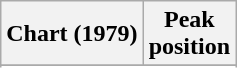<table class="wikitable sortable plainrowheaders" style="text-align:center;">
<tr>
<th>Chart (1979)</th>
<th>Peak<br>position</th>
</tr>
<tr>
</tr>
<tr>
</tr>
<tr>
</tr>
</table>
